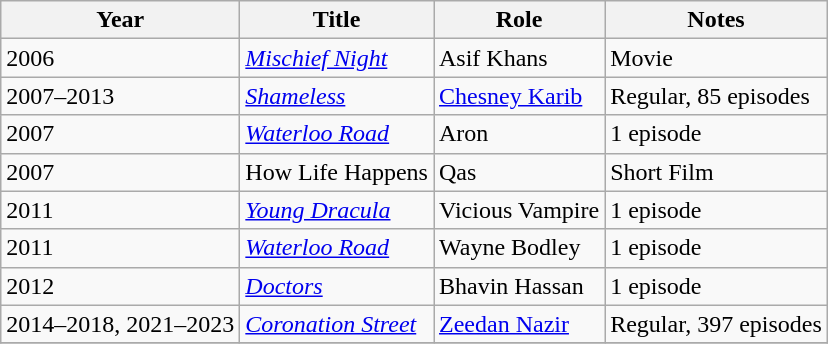<table class="wikitable">
<tr>
<th>Year</th>
<th>Title</th>
<th>Role</th>
<th>Notes</th>
</tr>
<tr>
<td>2006</td>
<td><em><a href='#'>Mischief Night</a></em></td>
<td>Asif Khans</td>
<td>Movie</td>
</tr>
<tr>
<td>2007–2013</td>
<td><em><a href='#'>Shameless</a></em></td>
<td><a href='#'>Chesney Karib</a></td>
<td>Regular, 85 episodes</td>
</tr>
<tr>
<td>2007</td>
<td><em><a href='#'>Waterloo Road</a></em></td>
<td>Aron</td>
<td>1 episode</td>
</tr>
<tr>
<td>2007</td>
<td>How Life Happens</td>
<td>Qas</td>
<td>Short Film</td>
</tr>
<tr>
<td>2011</td>
<td><em><a href='#'>Young Dracula</a></em></td>
<td>Vicious Vampire</td>
<td>1 episode</td>
</tr>
<tr>
<td>2011</td>
<td><em><a href='#'>Waterloo Road</a></em></td>
<td>Wayne Bodley</td>
<td>1 episode</td>
</tr>
<tr>
<td>2012</td>
<td><em><a href='#'>Doctors</a></em></td>
<td>Bhavin Hassan</td>
<td>1 episode</td>
</tr>
<tr>
<td>2014–2018, 2021–2023</td>
<td><em><a href='#'>Coronation Street</a></em></td>
<td><a href='#'>Zeedan Nazir</a></td>
<td>Regular, 397 episodes</td>
</tr>
<tr>
</tr>
</table>
